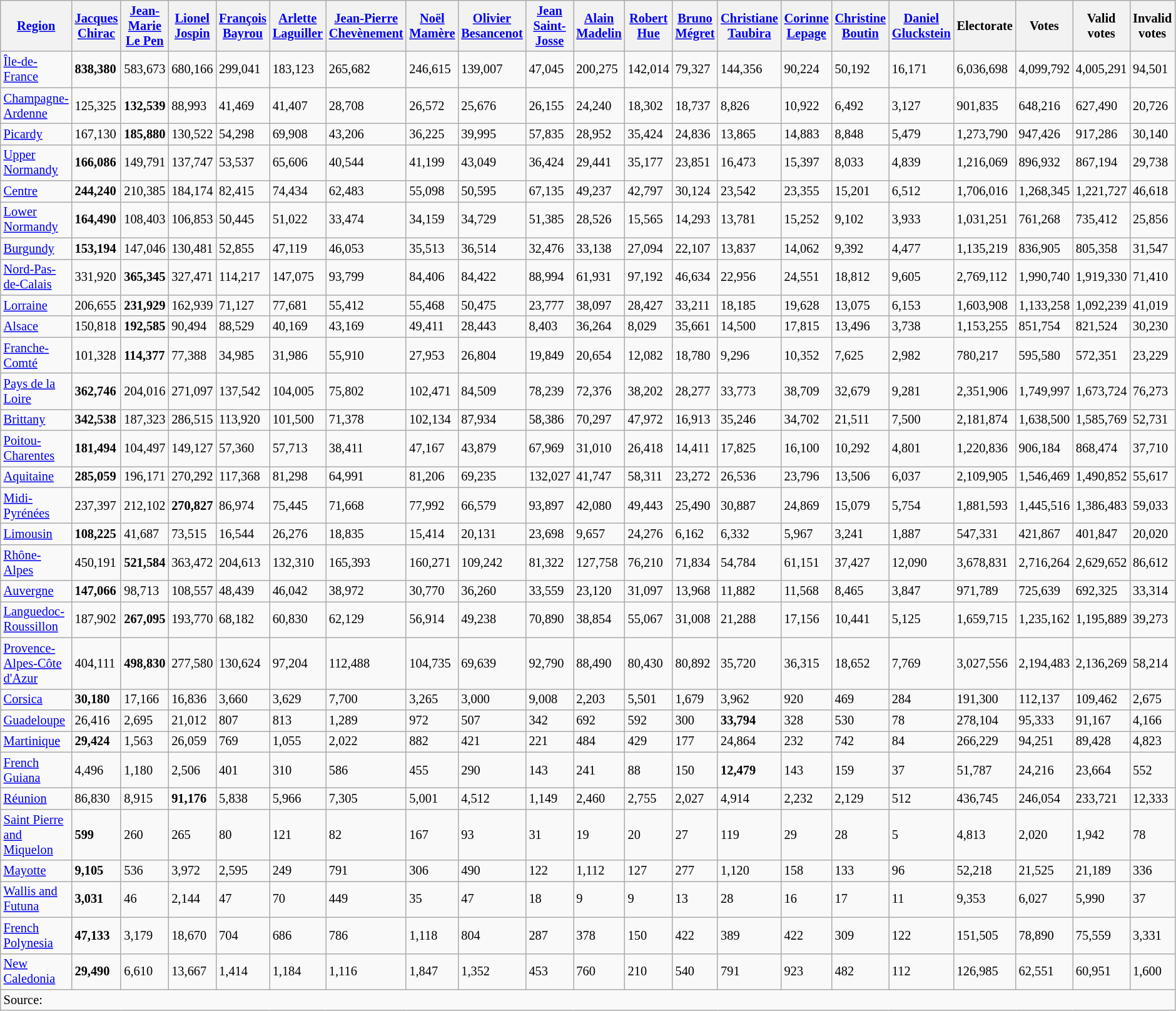<table class="wikitable sortable collapsible collapsed" style="font-size:85%;">
<tr>
<th align=left><a href='#'>Region</a></th>
<th align=left><a href='#'>Jacques Chirac</a></th>
<th align=left><a href='#'>Jean-Marie Le Pen</a></th>
<th align=left><a href='#'>Lionel Jospin</a></th>
<th align=left><a href='#'>François Bayrou</a></th>
<th align=left><a href='#'>Arlette Laguiller</a></th>
<th align=left><a href='#'>Jean-Pierre Chevènement</a></th>
<th align=left><a href='#'>Noël Mamère</a></th>
<th align=left><a href='#'>Olivier Besancenot</a></th>
<th align=left><a href='#'>Jean Saint-Josse</a></th>
<th align=left><a href='#'>Alain Madelin</a></th>
<th align=left><a href='#'>Robert Hue</a></th>
<th align=left><a href='#'>Bruno Mégret</a></th>
<th align=left><a href='#'>Christiane Taubira</a></th>
<th align=left><a href='#'>Corinne Lepage</a></th>
<th align=left><a href='#'>Christine Boutin</a></th>
<th align=left><a href='#'>Daniel Gluckstein</a></th>
<th align=left>Electorate</th>
<th align=left>Votes</th>
<th align=left>Valid votes</th>
<th align=left>Invalid votes</th>
</tr>
<tr>
<td><a href='#'>Île-de-France</a></td>
<td><strong>838,380</strong></td>
<td>583,673</td>
<td>680,166</td>
<td>299,041</td>
<td>183,123</td>
<td>265,682</td>
<td>246,615</td>
<td>139,007</td>
<td>47,045</td>
<td>200,275</td>
<td>142,014</td>
<td>79,327</td>
<td>144,356</td>
<td>90,224</td>
<td>50,192</td>
<td>16,171</td>
<td>6,036,698</td>
<td>4,099,792</td>
<td>4,005,291</td>
<td>94,501</td>
</tr>
<tr>
<td><a href='#'>Champagne-Ardenne</a></td>
<td>125,325</td>
<td><strong>132,539</strong></td>
<td>88,993</td>
<td>41,469</td>
<td>41,407</td>
<td>28,708</td>
<td>26,572</td>
<td>25,676</td>
<td>26,155</td>
<td>24,240</td>
<td>18,302</td>
<td>18,737</td>
<td>8,826</td>
<td>10,922</td>
<td>6,492</td>
<td>3,127</td>
<td>901,835</td>
<td>648,216</td>
<td>627,490</td>
<td>20,726</td>
</tr>
<tr>
<td><a href='#'>Picardy</a></td>
<td>167,130</td>
<td><strong>185,880</strong></td>
<td>130,522</td>
<td>54,298</td>
<td>69,908</td>
<td>43,206</td>
<td>36,225</td>
<td>39,995</td>
<td>57,835</td>
<td>28,952</td>
<td>35,424</td>
<td>24,836</td>
<td>13,865</td>
<td>14,883</td>
<td>8,848</td>
<td>5,479</td>
<td>1,273,790</td>
<td>947,426</td>
<td>917,286</td>
<td>30,140</td>
</tr>
<tr>
<td><a href='#'>Upper Normandy</a></td>
<td><strong>166,086</strong></td>
<td>149,791</td>
<td>137,747</td>
<td>53,537</td>
<td>65,606</td>
<td>40,544</td>
<td>41,199</td>
<td>43,049</td>
<td>36,424</td>
<td>29,441</td>
<td>35,177</td>
<td>23,851</td>
<td>16,473</td>
<td>15,397</td>
<td>8,033</td>
<td>4,839</td>
<td>1,216,069</td>
<td>896,932</td>
<td>867,194</td>
<td>29,738</td>
</tr>
<tr>
<td><a href='#'>Centre</a></td>
<td><strong>244,240</strong></td>
<td>210,385</td>
<td>184,174</td>
<td>82,415</td>
<td>74,434</td>
<td>62,483</td>
<td>55,098</td>
<td>50,595</td>
<td>67,135</td>
<td>49,237</td>
<td>42,797</td>
<td>30,124</td>
<td>23,542</td>
<td>23,355</td>
<td>15,201</td>
<td>6,512</td>
<td>1,706,016</td>
<td>1,268,345</td>
<td>1,221,727</td>
<td>46,618</td>
</tr>
<tr>
<td><a href='#'>Lower Normandy</a></td>
<td><strong>164,490</strong></td>
<td>108,403</td>
<td>106,853</td>
<td>50,445</td>
<td>51,022</td>
<td>33,474</td>
<td>34,159</td>
<td>34,729</td>
<td>51,385</td>
<td>28,526</td>
<td>15,565</td>
<td>14,293</td>
<td>13,781</td>
<td>15,252</td>
<td>9,102</td>
<td>3,933</td>
<td>1,031,251</td>
<td>761,268</td>
<td>735,412</td>
<td>25,856</td>
</tr>
<tr>
<td><a href='#'>Burgundy</a></td>
<td><strong>153,194</strong></td>
<td>147,046</td>
<td>130,481</td>
<td>52,855</td>
<td>47,119</td>
<td>46,053</td>
<td>35,513</td>
<td>36,514</td>
<td>32,476</td>
<td>33,138</td>
<td>27,094</td>
<td>22,107</td>
<td>13,837</td>
<td>14,062</td>
<td>9,392</td>
<td>4,477</td>
<td>1,135,219</td>
<td>836,905</td>
<td>805,358</td>
<td>31,547</td>
</tr>
<tr>
<td><a href='#'>Nord-Pas-de-Calais</a></td>
<td>331,920</td>
<td><strong>365,345</strong></td>
<td>327,471</td>
<td>114,217</td>
<td>147,075</td>
<td>93,799</td>
<td>84,406</td>
<td>84,422</td>
<td>88,994</td>
<td>61,931</td>
<td>97,192</td>
<td>46,634</td>
<td>22,956</td>
<td>24,551</td>
<td>18,812</td>
<td>9,605</td>
<td>2,769,112</td>
<td>1,990,740</td>
<td>1,919,330</td>
<td>71,410</td>
</tr>
<tr>
<td><a href='#'>Lorraine</a></td>
<td>206,655</td>
<td><strong>231,929</strong></td>
<td>162,939</td>
<td>71,127</td>
<td>77,681</td>
<td>55,412</td>
<td>55,468</td>
<td>50,475</td>
<td>23,777</td>
<td>38,097</td>
<td>28,427</td>
<td>33,211</td>
<td>18,185</td>
<td>19,628</td>
<td>13,075</td>
<td>6,153</td>
<td>1,603,908</td>
<td>1,133,258</td>
<td>1,092,239</td>
<td>41,019</td>
</tr>
<tr>
<td><a href='#'>Alsace</a></td>
<td>150,818</td>
<td><strong>192,585</strong></td>
<td>90,494</td>
<td>88,529</td>
<td>40,169</td>
<td>43,169</td>
<td>49,411</td>
<td>28,443</td>
<td>8,403</td>
<td>36,264</td>
<td>8,029</td>
<td>35,661</td>
<td>14,500</td>
<td>17,815</td>
<td>13,496</td>
<td>3,738</td>
<td>1,153,255</td>
<td>851,754</td>
<td>821,524</td>
<td>30,230</td>
</tr>
<tr>
<td><a href='#'>Franche-Comté</a></td>
<td>101,328</td>
<td><strong>114,377</strong></td>
<td>77,388</td>
<td>34,985</td>
<td>31,986</td>
<td>55,910</td>
<td>27,953</td>
<td>26,804</td>
<td>19,849</td>
<td>20,654</td>
<td>12,082</td>
<td>18,780</td>
<td>9,296</td>
<td>10,352</td>
<td>7,625</td>
<td>2,982</td>
<td>780,217</td>
<td>595,580</td>
<td>572,351</td>
<td>23,229</td>
</tr>
<tr>
<td><a href='#'>Pays de la Loire</a></td>
<td><strong>362,746</strong></td>
<td>204,016</td>
<td>271,097</td>
<td>137,542</td>
<td>104,005</td>
<td>75,802</td>
<td>102,471</td>
<td>84,509</td>
<td>78,239</td>
<td>72,376</td>
<td>38,202</td>
<td>28,277</td>
<td>33,773</td>
<td>38,709</td>
<td>32,679</td>
<td>9,281</td>
<td>2,351,906</td>
<td>1,749,997</td>
<td>1,673,724</td>
<td>76,273</td>
</tr>
<tr>
<td><a href='#'>Brittany</a></td>
<td><strong>342,538</strong></td>
<td>187,323</td>
<td>286,515</td>
<td>113,920</td>
<td>101,500</td>
<td>71,378</td>
<td>102,134</td>
<td>87,934</td>
<td>58,386</td>
<td>70,297</td>
<td>47,972</td>
<td>16,913</td>
<td>35,246</td>
<td>34,702</td>
<td>21,511</td>
<td>7,500</td>
<td>2,181,874</td>
<td>1,638,500</td>
<td>1,585,769</td>
<td>52,731</td>
</tr>
<tr>
<td><a href='#'>Poitou-Charentes</a></td>
<td><strong>181,494</strong></td>
<td>104,497</td>
<td>149,127</td>
<td>57,360</td>
<td>57,713</td>
<td>38,411</td>
<td>47,167</td>
<td>43,879</td>
<td>67,969</td>
<td>31,010</td>
<td>26,418</td>
<td>14,411</td>
<td>17,825</td>
<td>16,100</td>
<td>10,292</td>
<td>4,801</td>
<td>1,220,836</td>
<td>906,184</td>
<td>868,474</td>
<td>37,710</td>
</tr>
<tr>
<td><a href='#'>Aquitaine</a></td>
<td><strong>285,059</strong></td>
<td>196,171</td>
<td>270,292</td>
<td>117,368</td>
<td>81,298</td>
<td>64,991</td>
<td>81,206</td>
<td>69,235</td>
<td>132,027</td>
<td>41,747</td>
<td>58,311</td>
<td>23,272</td>
<td>26,536</td>
<td>23,796</td>
<td>13,506</td>
<td>6,037</td>
<td>2,109,905</td>
<td>1,546,469</td>
<td>1,490,852</td>
<td>55,617</td>
</tr>
<tr>
<td><a href='#'>Midi-Pyrénées</a></td>
<td>237,397</td>
<td>212,102</td>
<td><strong>270,827</strong></td>
<td>86,974</td>
<td>75,445</td>
<td>71,668</td>
<td>77,992</td>
<td>66,579</td>
<td>93,897</td>
<td>42,080</td>
<td>49,443</td>
<td>25,490</td>
<td>30,887</td>
<td>24,869</td>
<td>15,079</td>
<td>5,754</td>
<td>1,881,593</td>
<td>1,445,516</td>
<td>1,386,483</td>
<td>59,033</td>
</tr>
<tr>
<td><a href='#'>Limousin</a></td>
<td><strong>108,225</strong></td>
<td>41,687</td>
<td>73,515</td>
<td>16,544</td>
<td>26,276</td>
<td>18,835</td>
<td>15,414</td>
<td>20,131</td>
<td>23,698</td>
<td>9,657</td>
<td>24,276</td>
<td>6,162</td>
<td>6,332</td>
<td>5,967</td>
<td>3,241</td>
<td>1,887</td>
<td>547,331</td>
<td>421,867</td>
<td>401,847</td>
<td>20,020</td>
</tr>
<tr>
<td><a href='#'>Rhône-Alpes</a></td>
<td>450,191</td>
<td><strong>521,584</strong></td>
<td>363,472</td>
<td>204,613</td>
<td>132,310</td>
<td>165,393</td>
<td>160,271</td>
<td>109,242</td>
<td>81,322</td>
<td>127,758</td>
<td>76,210</td>
<td>71,834</td>
<td>54,784</td>
<td>61,151</td>
<td>37,427</td>
<td>12,090</td>
<td>3,678,831</td>
<td>2,716,264</td>
<td>2,629,652</td>
<td>86,612</td>
</tr>
<tr>
<td><a href='#'>Auvergne</a></td>
<td><strong>147,066</strong></td>
<td>98,713</td>
<td>108,557</td>
<td>48,439</td>
<td>46,042</td>
<td>38,972</td>
<td>30,770</td>
<td>36,260</td>
<td>33,559</td>
<td>23,120</td>
<td>31,097</td>
<td>13,968</td>
<td>11,882</td>
<td>11,568</td>
<td>8,465</td>
<td>3,847</td>
<td>971,789</td>
<td>725,639</td>
<td>692,325</td>
<td>33,314</td>
</tr>
<tr>
<td><a href='#'>Languedoc-Roussillon</a></td>
<td>187,902</td>
<td><strong>267,095</strong></td>
<td>193,770</td>
<td>68,182</td>
<td>60,830</td>
<td>62,129</td>
<td>56,914</td>
<td>49,238</td>
<td>70,890</td>
<td>38,854</td>
<td>55,067</td>
<td>31,008</td>
<td>21,288</td>
<td>17,156</td>
<td>10,441</td>
<td>5,125</td>
<td>1,659,715</td>
<td>1,235,162</td>
<td>1,195,889</td>
<td>39,273</td>
</tr>
<tr>
<td><a href='#'>Provence-Alpes-Côte d'Azur</a></td>
<td>404,111</td>
<td><strong>498,830</strong></td>
<td>277,580</td>
<td>130,624</td>
<td>97,204</td>
<td>112,488</td>
<td>104,735</td>
<td>69,639</td>
<td>92,790</td>
<td>88,490</td>
<td>80,430</td>
<td>80,892</td>
<td>35,720</td>
<td>36,315</td>
<td>18,652</td>
<td>7,769</td>
<td>3,027,556</td>
<td>2,194,483</td>
<td>2,136,269</td>
<td>58,214</td>
</tr>
<tr>
<td><a href='#'>Corsica</a></td>
<td><strong>30,180</strong></td>
<td>17,166</td>
<td>16,836</td>
<td>3,660</td>
<td>3,629</td>
<td>7,700</td>
<td>3,265</td>
<td>3,000</td>
<td>9,008</td>
<td>2,203</td>
<td>5,501</td>
<td>1,679</td>
<td>3,962</td>
<td>920</td>
<td>469</td>
<td>284</td>
<td>191,300</td>
<td>112,137</td>
<td>109,462</td>
<td>2,675</td>
</tr>
<tr>
<td><a href='#'>Guadeloupe</a></td>
<td>26,416</td>
<td>2,695</td>
<td>21,012</td>
<td>807</td>
<td>813</td>
<td>1,289</td>
<td>972</td>
<td>507</td>
<td>342</td>
<td>692</td>
<td>592</td>
<td>300</td>
<td><strong>33,794</strong></td>
<td>328</td>
<td>530</td>
<td>78</td>
<td>278,104</td>
<td>95,333</td>
<td>91,167</td>
<td>4,166</td>
</tr>
<tr>
<td><a href='#'>Martinique</a></td>
<td><strong>29,424</strong></td>
<td>1,563</td>
<td>26,059</td>
<td>769</td>
<td>1,055</td>
<td>2,022</td>
<td>882</td>
<td>421</td>
<td>221</td>
<td>484</td>
<td>429</td>
<td>177</td>
<td>24,864</td>
<td>232</td>
<td>742</td>
<td>84</td>
<td>266,229</td>
<td>94,251</td>
<td>89,428</td>
<td>4,823</td>
</tr>
<tr>
<td><a href='#'>French Guiana</a></td>
<td>4,496</td>
<td>1,180</td>
<td>2,506</td>
<td>401</td>
<td>310</td>
<td>586</td>
<td>455</td>
<td>290</td>
<td>143</td>
<td>241</td>
<td>88</td>
<td>150</td>
<td><strong>12,479</strong></td>
<td>143</td>
<td>159</td>
<td>37</td>
<td>51,787</td>
<td>24,216</td>
<td>23,664</td>
<td>552</td>
</tr>
<tr>
<td><a href='#'>Réunion</a></td>
<td>86,830</td>
<td>8,915</td>
<td><strong>91,176</strong></td>
<td>5,838</td>
<td>5,966</td>
<td>7,305</td>
<td>5,001</td>
<td>4,512</td>
<td>1,149</td>
<td>2,460</td>
<td>2,755</td>
<td>2,027</td>
<td>4,914</td>
<td>2,232</td>
<td>2,129</td>
<td>512</td>
<td>436,745</td>
<td>246,054</td>
<td>233,721</td>
<td>12,333</td>
</tr>
<tr>
<td><a href='#'>Saint Pierre and Miquelon</a></td>
<td><strong>599</strong></td>
<td>260</td>
<td>265</td>
<td>80</td>
<td>121</td>
<td>82</td>
<td>167</td>
<td>93</td>
<td>31</td>
<td>19</td>
<td>20</td>
<td>27</td>
<td>119</td>
<td>29</td>
<td>28</td>
<td>5</td>
<td>4,813</td>
<td>2,020</td>
<td>1,942</td>
<td>78</td>
</tr>
<tr>
<td><a href='#'>Mayotte</a></td>
<td><strong>9,105</strong></td>
<td>536</td>
<td>3,972</td>
<td>2,595</td>
<td>249</td>
<td>791</td>
<td>306</td>
<td>490</td>
<td>122</td>
<td>1,112</td>
<td>127</td>
<td>277</td>
<td>1,120</td>
<td>158</td>
<td>133</td>
<td>96</td>
<td>52,218</td>
<td>21,525</td>
<td>21,189</td>
<td>336</td>
</tr>
<tr>
<td><a href='#'>Wallis and Futuna</a></td>
<td><strong>3,031</strong></td>
<td>46</td>
<td>2,144</td>
<td>47</td>
<td>70</td>
<td>449</td>
<td>35</td>
<td>47</td>
<td>18</td>
<td>9</td>
<td>9</td>
<td>13</td>
<td>28</td>
<td>16</td>
<td>17</td>
<td>11</td>
<td>9,353</td>
<td>6,027</td>
<td>5,990</td>
<td>37</td>
</tr>
<tr>
<td><a href='#'>French Polynesia</a></td>
<td><strong>47,133</strong></td>
<td>3,179</td>
<td>18,670</td>
<td>704</td>
<td>686</td>
<td>786</td>
<td>1,118</td>
<td>804</td>
<td>287</td>
<td>378</td>
<td>150</td>
<td>422</td>
<td>389</td>
<td>422</td>
<td>309</td>
<td>122</td>
<td>151,505</td>
<td>78,890</td>
<td>75,559</td>
<td>3,331</td>
</tr>
<tr>
<td><a href='#'>New Caledonia</a></td>
<td><strong>29,490</strong></td>
<td>6,610</td>
<td>13,667</td>
<td>1,414</td>
<td>1,184</td>
<td>1,116</td>
<td>1,847</td>
<td>1,352</td>
<td>453</td>
<td>760</td>
<td>210</td>
<td>540</td>
<td>791</td>
<td>923</td>
<td>482</td>
<td>112</td>
<td>126,985</td>
<td>62,551</td>
<td>60,951</td>
<td>1,600</td>
</tr>
<tr>
<td colspan=21 style="text-align:left;">Source:  </td>
</tr>
</table>
